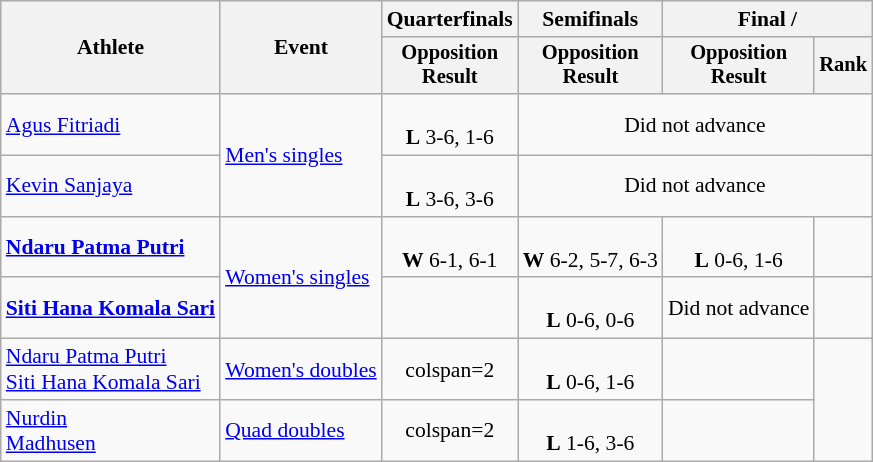<table class="wikitable" style="font-size:90%;">
<tr>
<th rowspan=2>Athlete</th>
<th rowspan=2>Event</th>
<th>Quarterfinals</th>
<th>Semifinals</th>
<th colspan=2>Final / </th>
</tr>
<tr style="font-size:95%">
<th>Opposition<br>Result</th>
<th>Opposition<br>Result</th>
<th>Opposition<br>Result</th>
<th>Rank</th>
</tr>
<tr align=center>
<td align=left><a href='#'>Agus Fitriadi</a></td>
<td rowspan=2 align=left><a href='#'>Men's singles</a></td>
<td><br> <strong>L</strong> 3-6, 1-6</td>
<td colspan=3>Did not advance</td>
</tr>
<tr align=center>
<td align=left><a href='#'>Kevin Sanjaya</a></td>
<td><br> <strong>L</strong> 3-6, 3-6</td>
<td colspan=3>Did not advance</td>
</tr>
<tr align=center>
<td align=left><strong><a href='#'>Ndaru Patma Putri</a></strong></td>
<td rowspan=2 align=left><a href='#'>Women's singles</a></td>
<td><br> <strong>W</strong> 6-1, 6-1</td>
<td><br> <strong>W</strong> 6-2, 5-7, 6-3</td>
<td><br> <strong>L</strong> 0-6, 1-6</td>
<td></td>
</tr>
<tr align=center>
<td align=left><strong><a href='#'>Siti Hana Komala Sari</a></strong></td>
<td></td>
<td><br> <strong>L</strong> 0-6, 0-6</td>
<td>Did not advance</td>
<td></td>
</tr>
<tr align=center>
<td align=left><a href='#'>Ndaru Patma Putri</a><br><a href='#'>Siti Hana Komala Sari</a></td>
<td align=left><a href='#'>Women's doubles</a></td>
<td>colspan=2 </td>
<td><br> <strong>L</strong> 0-6, 1-6</td>
<td></td>
</tr>
<tr align=center>
<td align=left><a href='#'>Nurdin</a><br><a href='#'>Madhusen</a></td>
<td align=left><a href='#'>Quad doubles</a></td>
<td>colspan=2 </td>
<td><br> <strong>L</strong> 1-6, 3-6</td>
<td></td>
</tr>
</table>
